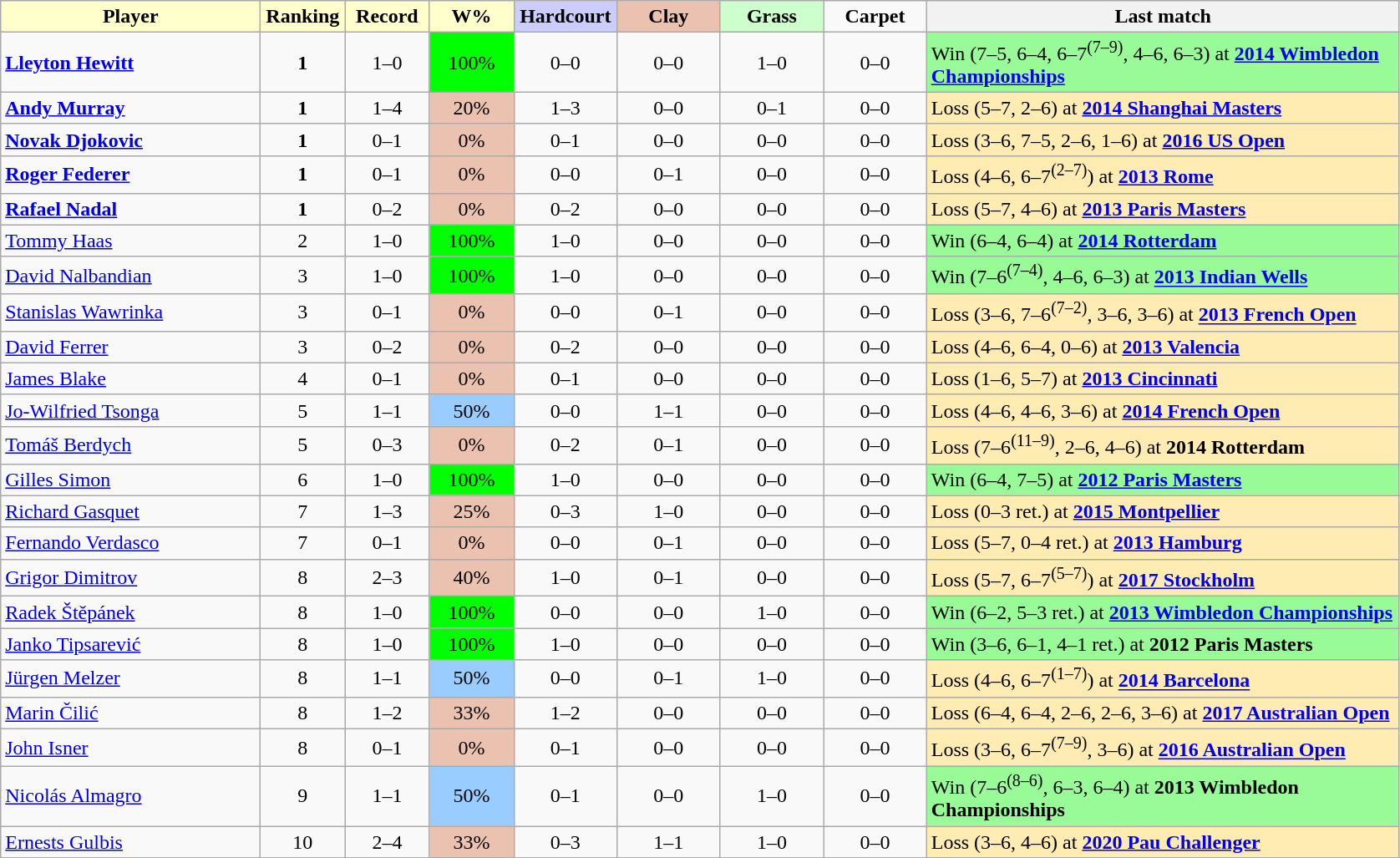<table class="wikitable sortable" style=text-align:center>
<tr>
<td style="width:200px; background:#ffc;"><strong>Player</strong></td>
<td style="width:60px; background:#ffc;"><strong>Ranking</strong></td>
<td style="width:60px; background:#ffc;"><strong>Record</strong></td>
<td style="width:60px; background:#ffc;"><strong>W%</strong></td>
<td style="width:75px; background:#ccf;"><strong>Hardcourt</strong></td>
<td style="width:75px; background:#ebc2af;"><strong>Clay</strong></td>
<td style="width:75px; background:#cfc;"><strong>Grass</strong></td>
<td width=75><strong>Carpet</strong></td>
<th width=370>Last match</th>
</tr>
<tr>
<td align=left> <strong><a href='#'>Lleyton Hewitt</a></strong></td>
<td><strong>1</strong></td>
<td>1–0</td>
<td bgcolor=lime>100%</td>
<td>0–0</td>
<td>0–0</td>
<td>1–0</td>
<td>0–0</td>
<td style="background:#98fb98; text-align:left;">Win (7–5, 6–4, 6–7<sup>(7–9)</sup>, 4–6, 6–3) at <strong><a href='#'>2014 Wimbledon Championships</a></strong></td>
</tr>
<tr>
<td align=left> <strong><a href='#'>Andy Murray</a></strong></td>
<td><strong>1</strong></td>
<td>1–4</td>
<td style="background:#ebc2af;">20%</td>
<td>1–3</td>
<td>0–0</td>
<td>0–1</td>
<td>0–0</td>
<td style="background:#ffecb2; text-align:left;">Loss (5–7, 2–6) at <strong><a href='#'>2014 Shanghai Masters</a></strong></td>
</tr>
<tr>
<td align=left> <strong><a href='#'>Novak Djokovic</a></strong></td>
<td><strong>1</strong></td>
<td>0–1</td>
<td bgcolor=ebc2af>0%</td>
<td>0–1</td>
<td>0–0</td>
<td>0–0</td>
<td>0–0</td>
<td style="background:#ffecb2; text-align:left;">Loss (3–6, 7–5, 2–6, 1–6) at <strong><a href='#'>2016 US Open</a></strong></td>
</tr>
<tr>
<td align=left> <strong><a href='#'>Roger Federer</a></strong></td>
<td><strong>1</strong></td>
<td>0–1</td>
<td bgcolor=ebc2af>0%</td>
<td>0–0</td>
<td>0–1</td>
<td>0–0</td>
<td>0–0</td>
<td style="background:#ffecb2; text-align:left;">Loss (4–6, 6–7<sup>(2–7)</sup>) at <strong><a href='#'>2013 Rome</a></strong></td>
</tr>
<tr>
<td align=left> <strong><a href='#'>Rafael Nadal</a></strong></td>
<td><strong>1</strong></td>
<td>0–2</td>
<td bgcolor=ebc2af>0%</td>
<td>0–2</td>
<td>0–0</td>
<td>0–0</td>
<td>0–0</td>
<td style="background:#ffecb2; text-align:left;">Loss (5–7, 4–6) at <strong><a href='#'>2013 Paris Masters</a></strong></td>
</tr>
<tr>
<td align=left> <a href='#'>Tommy Haas</a></td>
<td>2</td>
<td>1–0</td>
<td bgcolor=lime>100%</td>
<td>1–0</td>
<td>0–0</td>
<td>0–0</td>
<td>0–0</td>
<td style="background:#98fb98; text-align:left;">Win (6–4, 6–4) at <strong><a href='#'>2014 Rotterdam</a></strong></td>
</tr>
<tr>
<td align=left> <a href='#'>David Nalbandian</a></td>
<td>3</td>
<td>1–0</td>
<td bgcolor=lime>100%</td>
<td>1–0</td>
<td>0–0</td>
<td>0–0</td>
<td>0–0</td>
<td style="background:#98fb98; text-align:left;">Win (7–6<sup>(7–4)</sup>, 4–6, 6–3) at <strong><a href='#'>2013 Indian Wells</a></strong></td>
</tr>
<tr>
<td align=left> <a href='#'>Stanislas Wawrinka</a></td>
<td>3</td>
<td>0–1</td>
<td bgcolor=ebc2af>0%</td>
<td>0–0</td>
<td>0–1</td>
<td>0–0</td>
<td>0–0</td>
<td style="background:#ffecb2; text-align:left;">Loss (3–6, 7–6<sup>(7–2)</sup>, 3–6, 3–6) at <strong><a href='#'>2013 French Open</a></strong></td>
</tr>
<tr>
<td align=left> <a href='#'>David Ferrer</a></td>
<td>3</td>
<td>0–2</td>
<td bgcolor=ebc2af>0%</td>
<td>0–2</td>
<td>0–0</td>
<td>0–0</td>
<td>0–0</td>
<td style="background:#ffecb2; text-align:left;">Loss (4–6, 6–4, 0–6) at <strong><a href='#'>2013 Valencia</a></strong></td>
</tr>
<tr>
<td align=left> <a href='#'>James Blake</a></td>
<td>4</td>
<td>0–1</td>
<td bgcolor=ebc2af>0%</td>
<td>0–1</td>
<td>0–0</td>
<td>0–0</td>
<td>0–0</td>
<td style="background:#ffecb2; text-align:left;">Loss (1–6, 5–7) at <strong><a href='#'>2013 Cincinnati</a></strong></td>
</tr>
<tr>
<td align=left> <a href='#'>Jo-Wilfried Tsonga</a></td>
<td>5</td>
<td>1–1</td>
<td style="background:#9cf;">50%</td>
<td>0–0</td>
<td>1–1</td>
<td>0–0</td>
<td>0–0</td>
<td style="background:#ffecb2; text-align:left;">Loss (4–6, 4–6, 3–6) at <strong><a href='#'>2014 French Open</a></strong></td>
</tr>
<tr>
<td align=left> <a href='#'>Tomáš Berdych</a></td>
<td>5</td>
<td>0–3</td>
<td bgcolor=ebc2af>0%</td>
<td>0–2</td>
<td>0–1</td>
<td>0–0</td>
<td>0–0</td>
<td style="background:#ffecb2; text-align:left;">Loss (7–6<sup>(11–9)</sup>, 2–6, 4–6) at <strong>2014 Rotterdam</strong></td>
</tr>
<tr>
<td align=left> <a href='#'>Gilles Simon</a></td>
<td>6</td>
<td>1–0</td>
<td bgcolor=lime>100%</td>
<td>1–0</td>
<td>0–0</td>
<td>0–0</td>
<td>0–0</td>
<td style="background:#98fb98; text-align:left;">Win (6–4, 7–5) at <strong><a href='#'>2012 Paris Masters</a></strong></td>
</tr>
<tr>
<td align=left> <a href='#'>Richard Gasquet</a></td>
<td>7</td>
<td>1–3</td>
<td bgcolor=ebc2af>25%</td>
<td>0–3</td>
<td>1–0</td>
<td>0–0</td>
<td>0–0</td>
<td style="background:#ffecb2; text-align:left;">Loss (0–3 ret.) at <strong><a href='#'>2015 Montpellier</a></strong></td>
</tr>
<tr>
<td align=left> <a href='#'>Fernando Verdasco</a></td>
<td>7</td>
<td>0–1</td>
<td bgcolor=ebc2af>0%</td>
<td>0–0</td>
<td>0–1</td>
<td>0–0</td>
<td>0–0</td>
<td style="background:#ffecb2; text-align:left;">Loss (5–7, 0–4 ret.) at <strong><a href='#'>2013 Hamburg</a></strong></td>
</tr>
<tr>
<td align=left> <a href='#'>Grigor Dimitrov</a></td>
<td>8</td>
<td>2–3</td>
<td bgcolor=ebc2af>40%</td>
<td>1–0</td>
<td>0–1</td>
<td>0–0</td>
<td>0–0</td>
<td style="background:#ffecb2; text-align:left;">Loss (5–7, 6–7<sup>(5–7)</sup>) at <strong><a href='#'>2017 Stockholm</a></strong></td>
</tr>
<tr>
<td align=left> <a href='#'>Radek Štěpánek</a></td>
<td>8</td>
<td>1–0</td>
<td bgcolor=lime>100%</td>
<td>0–0</td>
<td>0–0</td>
<td>1–0</td>
<td>0–0</td>
<td style="background:#98fb98; text-align:left;">Win (6–2, 5–3 ret.) at <strong><a href='#'>2013 Wimbledon Championships</a></strong></td>
</tr>
<tr>
<td align=left> <a href='#'>Janko Tipsarević</a></td>
<td>8</td>
<td>1–0</td>
<td bgcolor=lime>100%</td>
<td>1–0</td>
<td>0–0</td>
<td>0–0</td>
<td>0–0</td>
<td style="background:#98fb98; text-align:left;">Win (3–6, 6–1, 4–1 ret.) at <strong>2012 Paris Masters</strong></td>
</tr>
<tr>
<td align=left> <a href='#'>Jürgen Melzer</a></td>
<td>8</td>
<td>1–1</td>
<td style="background:#9cf;">50%</td>
<td>0–0</td>
<td>0–1</td>
<td>1–0</td>
<td>0–0</td>
<td style="background:#ffecb2; text-align:left;">Loss (4–6, 6–7<sup>(1–7)</sup>) at <strong><a href='#'>2014 Barcelona</a></strong></td>
</tr>
<tr>
<td align=left> <a href='#'>Marin Čilić</a></td>
<td>8</td>
<td>1–2</td>
<td bgcolor=ebc2af>33%</td>
<td>1–2</td>
<td>0–0</td>
<td>0–0</td>
<td>0–0</td>
<td style="background:#ffecb2; text-align:left;">Loss (6–4, 6–4, 2–6, 2–6, 3–6) at <strong><a href='#'>2017 Australian Open</a></strong></td>
</tr>
<tr>
<td align=left> <a href='#'>John Isner</a></td>
<td>8</td>
<td>0–1</td>
<td bgcolor=ebc2af>0%</td>
<td>0–1</td>
<td>0–0</td>
<td>0–0</td>
<td>0–0</td>
<td style="background:#ffecb2; text-align:left;">Loss (3–6, 6–7<sup>(7–9)</sup>, 3–6) at <strong><a href='#'>2016 Australian Open</a></strong></td>
</tr>
<tr>
<td align=left> <a href='#'>Nicolás Almagro</a></td>
<td>9</td>
<td>1–1</td>
<td style="background:#9cf;">50%</td>
<td>0–1</td>
<td>0–0</td>
<td>1–0</td>
<td>0–0</td>
<td style="background:#98fb98; text-align:left;">Win (7–6<sup>(8–6)</sup>, 6–3, 6–4) at <strong>2013 Wimbledon Championships</strong></td>
</tr>
<tr>
<td align=left> <a href='#'>Ernests Gulbis</a></td>
<td>10</td>
<td>2–4</td>
<td style="background:#ebc2af;">33%</td>
<td>0–3</td>
<td>1–1</td>
<td>1–0</td>
<td>0–0</td>
<td style="background:#ffecb2; text-align:left;">Loss (3–6, 4–6) at <strong><a href='#'>2020 Pau Challenger</a></strong></td>
</tr>
</table>
